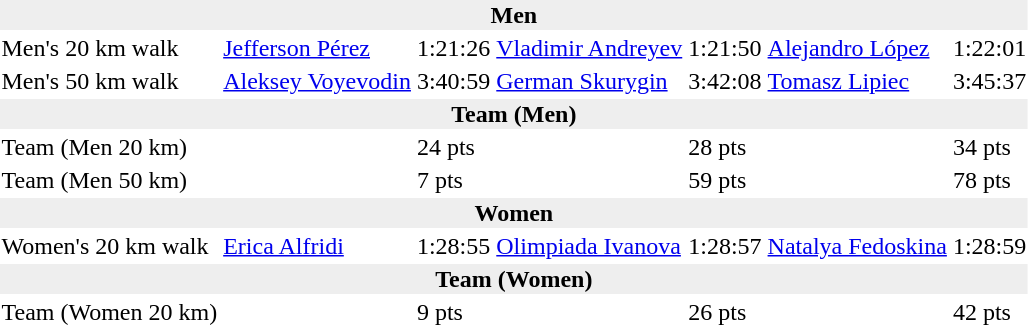<table>
<tr>
<td colspan=7 bgcolor=#eeeeee style=text-align:center;><strong>Men</strong></td>
</tr>
<tr>
<td>Men's 20 km walk</td>
<td><a href='#'>Jefferson Pérez</a><br></td>
<td>1:21:26</td>
<td><a href='#'>Vladimir Andreyev</a><br></td>
<td>1:21:50</td>
<td><a href='#'>Alejandro López</a><br></td>
<td>1:22:01</td>
</tr>
<tr>
<td>Men's 50 km walk</td>
<td><a href='#'>Aleksey Voyevodin</a><br></td>
<td>3:40:59</td>
<td><a href='#'>German Skurygin</a><br></td>
<td>3:42:08</td>
<td><a href='#'>Tomasz Lipiec</a><br></td>
<td>3:45:37</td>
</tr>
<tr>
<td colspan=7 bgcolor=#eeeeee style=text-align:center;><strong>Team (Men)</strong></td>
</tr>
<tr>
<td>Team (Men 20 km)</td>
<td></td>
<td>24 pts</td>
<td></td>
<td>28 pts</td>
<td></td>
<td>34 pts</td>
</tr>
<tr>
<td>Team (Men 50 km)</td>
<td></td>
<td>7 pts</td>
<td></td>
<td>59 pts</td>
<td></td>
<td>78 pts</td>
</tr>
<tr>
<td colspan=7 bgcolor=#eeeeee style=text-align:center;><strong>Women</strong></td>
</tr>
<tr>
<td>Women's 20 km walk</td>
<td><a href='#'>Erica Alfridi</a><br></td>
<td>1:28:55</td>
<td><a href='#'>Olimpiada Ivanova</a><br></td>
<td>1:28:57</td>
<td><a href='#'>Natalya Fedoskina</a><br></td>
<td>1:28:59</td>
</tr>
<tr>
<td colspan=7 bgcolor=#eeeeee style=text-align:center;><strong>Team (Women)</strong></td>
</tr>
<tr>
<td>Team (Women 20 km)</td>
<td></td>
<td>9 pts</td>
<td></td>
<td>26 pts</td>
<td></td>
<td>42 pts</td>
</tr>
</table>
